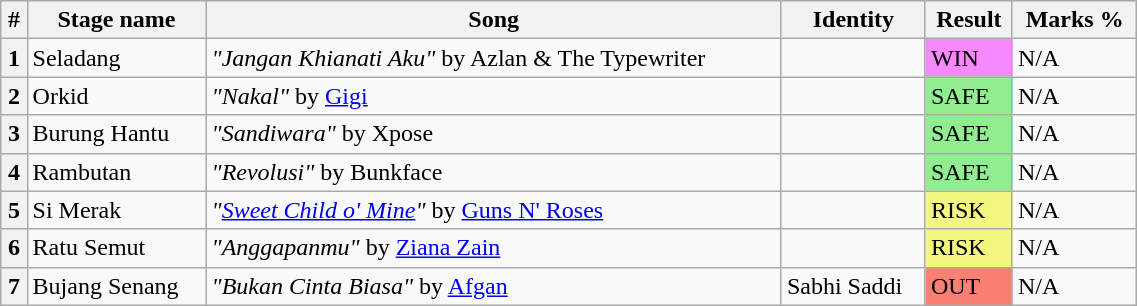<table class="wikitable plainrowheaders" style="width: 60%; style=text-align: center;">
<tr>
<th>#</th>
<th>Stage name</th>
<th>Song</th>
<th>Identity</th>
<th>Result</th>
<th>Marks %</th>
</tr>
<tr>
<th>1</th>
<td>Seladang</td>
<td><em>"Jangan Khianati Aku"</em> by Azlan & The Typewriter</td>
<td></td>
<td bgcolor=#F888FD>WIN</td>
<td>N/A</td>
</tr>
<tr>
<th>2</th>
<td>Orkid</td>
<td><em>"Nakal"</em> by <a href='#'>Gigi</a></td>
<td></td>
<td bgcolor="lightgreen">SAFE</td>
<td>N/A</td>
</tr>
<tr>
<th>3</th>
<td>Burung Hantu</td>
<td><em>"Sandiwara"</em> by Xpose</td>
<td></td>
<td bgcolor="lightgreen">SAFE</td>
<td>N/A</td>
</tr>
<tr>
<th>4</th>
<td>Rambutan</td>
<td><em>"Revolusi"</em> by Bunkface</td>
<td></td>
<td bgcolor="lightgreen">SAFE</td>
<td>N/A</td>
</tr>
<tr>
<th>5</th>
<td>Si Merak</td>
<td><em>"<a href='#'>Sweet Child o' Mine</a>"</em> by <a href='#'>Guns N' Roses</a></td>
<td></td>
<td bgcolor=#F3F781>RISK</td>
<td>N/A</td>
</tr>
<tr>
<th>6</th>
<td>Ratu Semut</td>
<td><em>"Anggapanmu"</em> by <a href='#'>Ziana Zain</a></td>
<td></td>
<td bgcolor=#F3F781>RISK</td>
<td>N/A</td>
</tr>
<tr>
<th>7</th>
<td>Bujang Senang</td>
<td><em>"Bukan Cinta Biasa"</em> by <a href='#'>Afgan</a></td>
<td>Sabhi Saddi</td>
<td bgcolor=salmon>OUT</td>
<td>N/A</td>
</tr>
</table>
